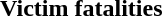<table class="toccolours" style="float:right; margin-left:1em">
<tr>
<th style="text-align:center;">Victim fatalities</th>
</tr>
<tr>
<td style="text-align:left; font-size:smaller;"><br></td>
</tr>
</table>
